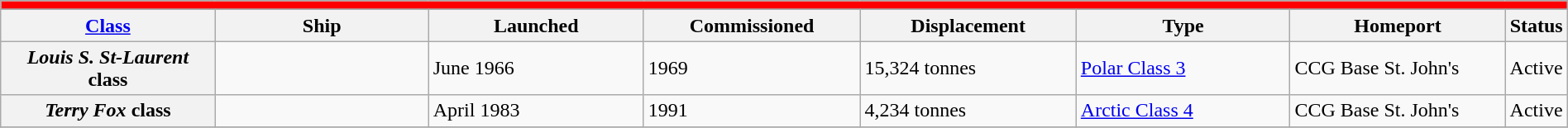<table class="wikitable" style="margin:auto; width:100%;">
<tr>
<th style="align: center; background: #FF0000;" colspan="8"><strong></strong></th>
</tr>
<tr>
</tr>
<tr>
<th style="text-align:center; width:14%;"><a href='#'>Class</a></th>
<th style="text-align:center; width:14%;">Ship</th>
<th style="text-align:center; width:14%;">Launched</th>
<th style="text-align:center; width:14%;">Commissioned</th>
<th style="text-align:center; width:14%;">Displacement</th>
<th style="text-align:center; width:14%;">Type</th>
<th style="text-align:center; width:14%;">Homeport</th>
<th style="text-align:center; width:2%;">Status</th>
</tr>
<tr>
<th rowspan="1"><em>Louis S. St-Laurent</em> class</th>
<td></td>
<td>June 1966</td>
<td>1969</td>
<td>15,324 tonnes</td>
<td><a href='#'>Polar Class 3</a></td>
<td>CCG Base St. John's</td>
<td>Active</td>
</tr>
<tr>
<th rowspan="1"><em>Terry Fox</em> class</th>
<td></td>
<td>April 1983</td>
<td>1991</td>
<td>4,234 tonnes</td>
<td><a href='#'>Arctic Class 4</a></td>
<td>CCG Base St. John's</td>
<td>Active</td>
</tr>
<tr>
</tr>
</table>
